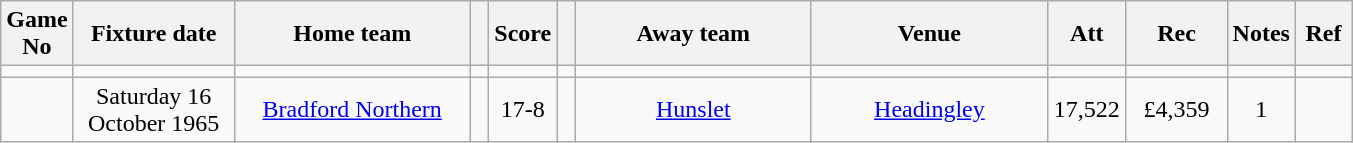<table class="wikitable" style="text-align:center;">
<tr>
<th width=20 abbr="No">Game No</th>
<th width=100 abbr="Date">Fixture date</th>
<th width=150 abbr="Home team">Home team</th>
<th width=5 abbr="space"></th>
<th width=20 abbr="Score">Score</th>
<th width=5 abbr="space"></th>
<th width=150 abbr="Away team">Away team</th>
<th width=150 abbr="Venue">Venue</th>
<th width=45 abbr="Att">Att</th>
<th width=60 abbr="Rec">Rec</th>
<th width=20 abbr="Notes">Notes</th>
<th width=30 abbr="Ref">Ref</th>
</tr>
<tr>
<td></td>
<td></td>
<td></td>
<td></td>
<td></td>
<td></td>
<td></td>
<td></td>
<td></td>
<td></td>
<td></td>
</tr>
<tr>
<td></td>
<td>Saturday 16 October 1965</td>
<td><a href='#'>Bradford Northern</a></td>
<td></td>
<td>17-8</td>
<td></td>
<td><a href='#'>Hunslet</a></td>
<td><a href='#'>Headingley</a></td>
<td>17,522</td>
<td>£4,359</td>
<td>1</td>
<td></td>
</tr>
</table>
